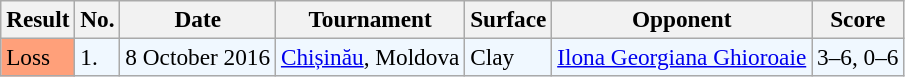<table class="sortable wikitable" style=font-size:97%>
<tr>
<th>Result</th>
<th>No.</th>
<th>Date</th>
<th>Tournament</th>
<th>Surface</th>
<th>Opponent</th>
<th>Score</th>
</tr>
<tr style="background:#f0f8ff;">
<td style="background:#ffa07a;">Loss</td>
<td>1.</td>
<td>8 October 2016</td>
<td><a href='#'>Chișinău</a>, Moldova</td>
<td>Clay</td>
<td> <a href='#'>Ilona Georgiana Ghioroaie</a></td>
<td>3–6, 0–6</td>
</tr>
</table>
